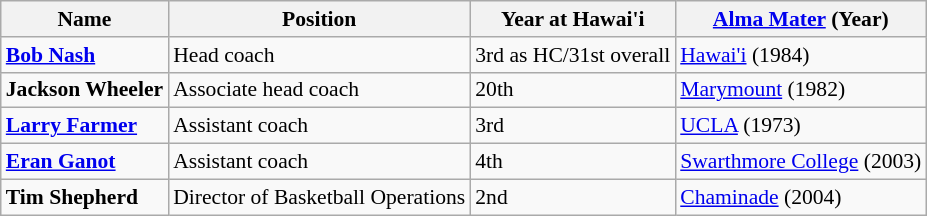<table class="wikitable" style="white-space:nowrap; font-size:90%;">
<tr>
<th>Name</th>
<th>Position</th>
<th>Year at Hawai'i</th>
<th><a href='#'>Alma Mater</a> (Year)</th>
</tr>
<tr>
<td><strong><a href='#'>Bob Nash</a></strong></td>
<td>Head coach</td>
<td>3rd as HC/31st overall</td>
<td><a href='#'>Hawai'i</a> (1984)</td>
</tr>
<tr>
<td><strong>Jackson Wheeler</strong></td>
<td>Associate head coach</td>
<td>20th</td>
<td><a href='#'>Marymount</a> (1982)</td>
</tr>
<tr>
<td><strong><a href='#'>Larry Farmer</a></strong></td>
<td>Assistant coach</td>
<td>3rd</td>
<td><a href='#'>UCLA</a> (1973)</td>
</tr>
<tr>
<td><strong><a href='#'>Eran Ganot</a></strong></td>
<td>Assistant coach</td>
<td>4th</td>
<td><a href='#'>Swarthmore College</a> (2003)</td>
</tr>
<tr>
<td><strong>Tim Shepherd</strong></td>
<td>Director of Basketball Operations</td>
<td>2nd</td>
<td><a href='#'>Chaminade</a> (2004)</td>
</tr>
</table>
